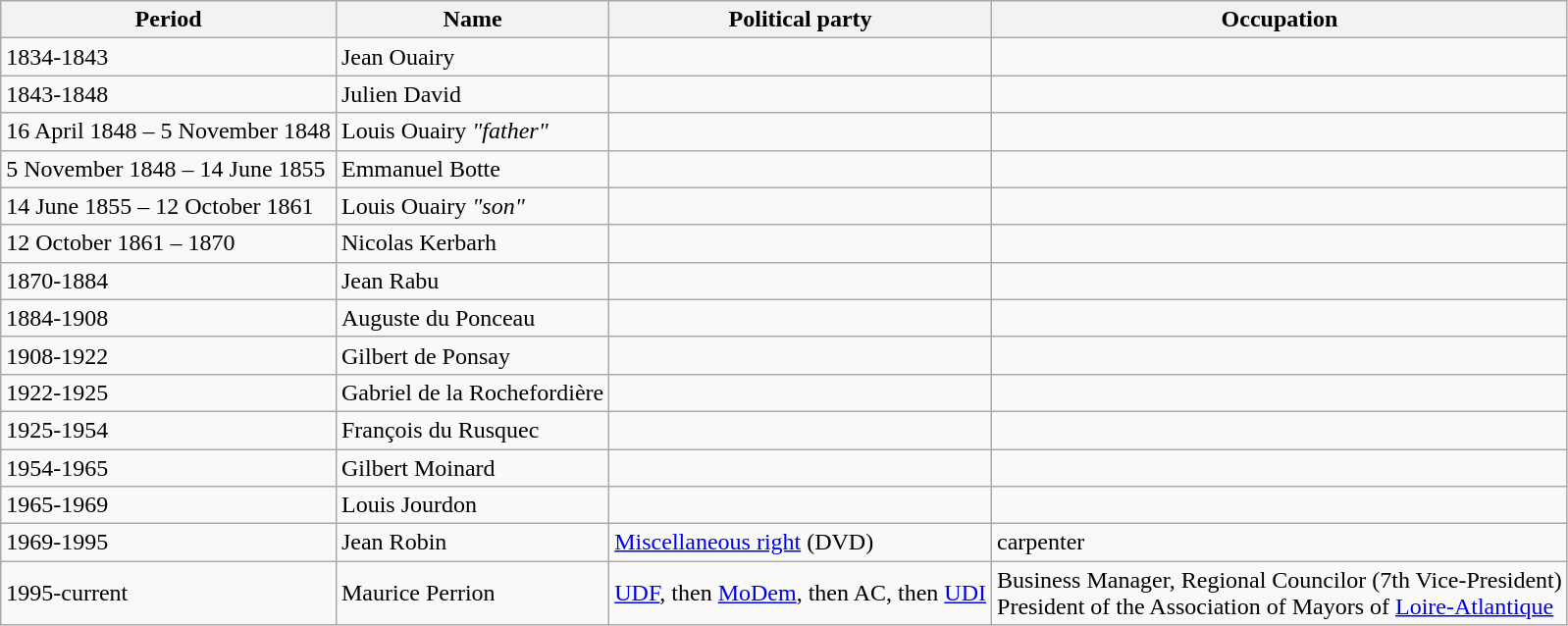<table class="wikitable">
<tr>
<th>Period</th>
<th>Name</th>
<th>Political party</th>
<th>Occupation</th>
</tr>
<tr>
<td>1834-1843</td>
<td>Jean Ouairy</td>
<td></td>
<td></td>
</tr>
<tr>
<td>1843-1848</td>
<td>Julien David</td>
<td></td>
<td></td>
</tr>
<tr>
<td>16 April 1848 – 5 November 1848</td>
<td>Louis Ouairy <em>"father"</em></td>
<td></td>
<td></td>
</tr>
<tr>
<td>5 November 1848 – 14 June 1855</td>
<td>Emmanuel Botte</td>
<td></td>
<td></td>
</tr>
<tr>
<td>14 June 1855 – 12 October 1861</td>
<td>Louis Ouairy <em>"son"</em></td>
<td></td>
<td></td>
</tr>
<tr>
<td>12 October 1861 – 1870</td>
<td>Nicolas Kerbarh</td>
<td></td>
<td></td>
</tr>
<tr>
<td>1870-1884</td>
<td>Jean Rabu</td>
<td></td>
<td></td>
</tr>
<tr>
<td>1884-1908</td>
<td>Auguste du Ponceau</td>
<td></td>
<td></td>
</tr>
<tr>
<td>1908-1922</td>
<td>Gilbert de Ponsay</td>
<td></td>
<td></td>
</tr>
<tr>
<td>1922-1925</td>
<td>Gabriel de la Rochefordière</td>
<td></td>
<td></td>
</tr>
<tr>
<td>1925-1954</td>
<td>François du Rusquec</td>
<td></td>
<td></td>
</tr>
<tr>
<td>1954-1965</td>
<td>Gilbert Moinard</td>
<td></td>
<td></td>
</tr>
<tr>
<td>1965-1969</td>
<td>Louis Jourdon</td>
<td></td>
<td></td>
</tr>
<tr>
<td>1969-1995</td>
<td>Jean Robin</td>
<td><a href='#'>Miscellaneous right</a> (DVD)</td>
<td>carpenter</td>
</tr>
<tr>
<td>1995-current</td>
<td>Maurice Perrion</td>
<td><a href='#'>UDF</a>, then <a href='#'>MoDem</a>, then AC, then <a href='#'>UDI</a></td>
<td>Business Manager, Regional Councilor (7th Vice-President)<br>President of the Association of Mayors of <a href='#'>Loire-Atlantique</a></td>
</tr>
</table>
